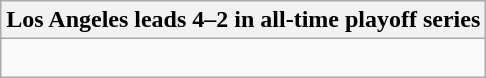<table class="wikitable collapsible collapsed">
<tr>
<th>Los Angeles leads 4–2 in all-time playoff series</th>
</tr>
<tr>
<td><br>




</td>
</tr>
</table>
